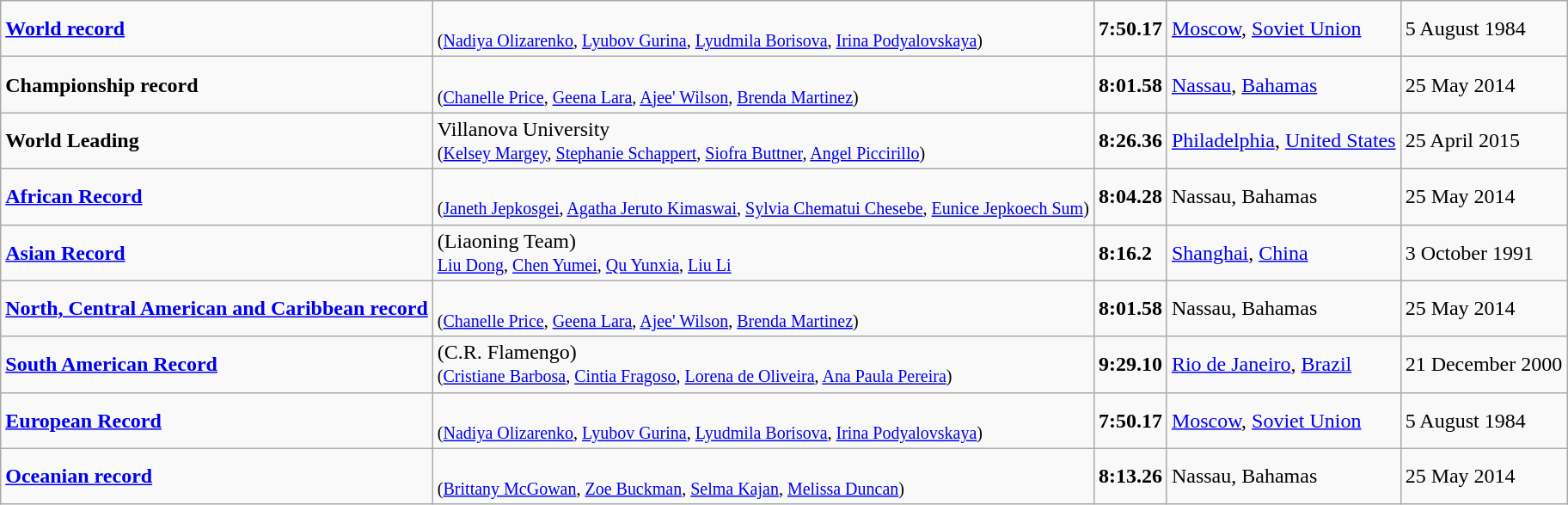<table class="wikitable">
<tr>
<td><strong><a href='#'>World record</a></strong></td>
<td><br><small>(<a href='#'>Nadiya Olizarenko</a>, <a href='#'>Lyubov Gurina</a>, <a href='#'>Lyudmila Borisova</a>, <a href='#'>Irina Podyalovskaya</a>)</small></td>
<td><strong>7:50.17</strong></td>
<td> <a href='#'>Moscow</a>, <a href='#'>Soviet Union</a></td>
<td>5 August 1984</td>
</tr>
<tr>
<td><strong>Championship record</strong></td>
<td><br><small>(<a href='#'>Chanelle Price</a>, <a href='#'>Geena Lara</a>, <a href='#'>Ajee' Wilson</a>, <a href='#'>Brenda Martinez</a>)</small></td>
<td><strong>8:01.58</strong></td>
<td> <a href='#'>Nassau</a>, <a href='#'>Bahamas</a></td>
<td>25 May 2014</td>
</tr>
<tr>
<td><strong>World Leading</strong></td>
<td> Villanova University<br><small>(<a href='#'>Kelsey Margey</a>, <a href='#'>Stephanie Schappert</a>, <a href='#'>Siofra Buttner</a>, <a href='#'>Angel Piccirillo</a>)</small></td>
<td><strong>8:26.36</strong></td>
<td> <a href='#'>Philadelphia</a>, <a href='#'>United States</a></td>
<td>25 April 2015</td>
</tr>
<tr>
<td><strong><a href='#'>African Record</a></strong></td>
<td><br><small>(<a href='#'>Janeth Jepkosgei</a>, <a href='#'>Agatha Jeruto Kimaswai</a>, <a href='#'>Sylvia Chematui Chesebe</a>, <a href='#'>Eunice Jepkoech Sum</a>)</small></td>
<td><strong>8:04.28</strong></td>
<td> Nassau, Bahamas</td>
<td>25 May 2014</td>
</tr>
<tr>
<td><strong><a href='#'>Asian Record</a></strong></td>
<td> (Liaoning Team)<br><small><a href='#'>Liu Dong</a>, <a href='#'>Chen Yumei</a>, <a href='#'>Qu Yunxia</a>, <a href='#'>Liu Li</a></small></td>
<td><strong>8:16.2</strong></td>
<td> <a href='#'>Shanghai</a>, <a href='#'>China</a></td>
<td>3 October 1991</td>
</tr>
<tr>
<td><strong><a href='#'>North, Central American and Caribbean record</a></strong></td>
<td><br><small>(<a href='#'>Chanelle Price</a>, <a href='#'>Geena Lara</a>, <a href='#'>Ajee' Wilson</a>, <a href='#'>Brenda Martinez</a>)</small></td>
<td><strong>8:01.58</strong></td>
<td> Nassau, Bahamas</td>
<td>25 May 2014</td>
</tr>
<tr>
<td><strong><a href='#'>South American Record</a></strong></td>
<td> (C.R. Flamengo)<br><small>(<a href='#'>Cristiane Barbosa</a>, <a href='#'>Cintia Fragoso</a>, <a href='#'>Lorena de Oliveira</a>, <a href='#'>Ana Paula Pereira</a>)</small></td>
<td><strong>9:29.10</strong></td>
<td> <a href='#'>Rio de Janeiro</a>, <a href='#'>Brazil</a></td>
<td>21 December 2000</td>
</tr>
<tr>
<td><strong><a href='#'>European Record</a></strong></td>
<td><br><small>(<a href='#'>Nadiya Olizarenko</a>, <a href='#'>Lyubov Gurina</a>, <a href='#'>Lyudmila Borisova</a>, <a href='#'>Irina Podyalovskaya</a>)</small></td>
<td><strong>7:50.17</strong></td>
<td> <a href='#'>Moscow</a>, <a href='#'>Soviet Union</a></td>
<td>5 August 1984</td>
</tr>
<tr>
<td><strong><a href='#'>Oceanian record</a></strong></td>
<td><br><small>(<a href='#'>Brittany McGowan</a>, <a href='#'>Zoe Buckman</a>, <a href='#'>Selma Kajan</a>, <a href='#'>Melissa Duncan</a>)</small></td>
<td><strong>8:13.26</strong></td>
<td> Nassau, Bahamas</td>
<td>25 May 2014</td>
</tr>
</table>
